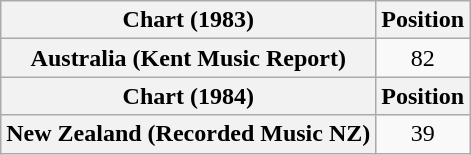<table class="wikitable plainrowheaders" style="text-align:center">
<tr>
<th>Chart (1983)</th>
<th>Position</th>
</tr>
<tr>
<th scope="row">Australia (Kent Music Report)</th>
<td>82</td>
</tr>
<tr>
<th>Chart (1984)</th>
<th>Position</th>
</tr>
<tr>
<th scope="row">New Zealand (Recorded Music NZ)</th>
<td>39</td>
</tr>
</table>
